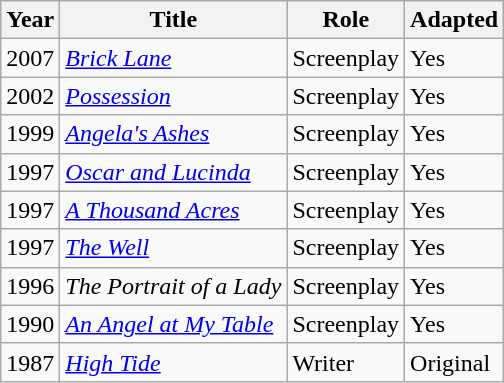<table class="wikitable">
<tr>
<th>Year</th>
<th>Title</th>
<th>Role</th>
<th>Adapted</th>
</tr>
<tr>
<td>2007</td>
<td><em><a href='#'>Brick Lane</a></em></td>
<td>Screenplay</td>
<td>Yes</td>
</tr>
<tr>
<td>2002</td>
<td><em><a href='#'>Possession</a></em></td>
<td>Screenplay</td>
<td>Yes</td>
</tr>
<tr>
<td>1999</td>
<td><em><a href='#'>Angela's Ashes</a></em></td>
<td>Screenplay</td>
<td>Yes</td>
</tr>
<tr>
<td>1997</td>
<td><em><a href='#'>Oscar and Lucinda</a></em></td>
<td>Screenplay</td>
<td>Yes</td>
</tr>
<tr>
<td>1997</td>
<td><em><a href='#'>A Thousand Acres</a></em></td>
<td>Screenplay</td>
<td>Yes</td>
</tr>
<tr>
<td>1997</td>
<td><em><a href='#'>The Well</a></em></td>
<td>Screenplay</td>
<td>Yes</td>
</tr>
<tr>
<td>1996</td>
<td><em>The Portrait of a Lady</em></td>
<td>Screenplay</td>
<td>Yes</td>
</tr>
<tr>
<td>1990</td>
<td><em><a href='#'>An Angel at My Table</a></em></td>
<td>Screenplay</td>
<td>Yes</td>
</tr>
<tr>
<td>1987</td>
<td><em><a href='#'>High Tide</a></em></td>
<td>Writer</td>
<td>Original</td>
</tr>
</table>
